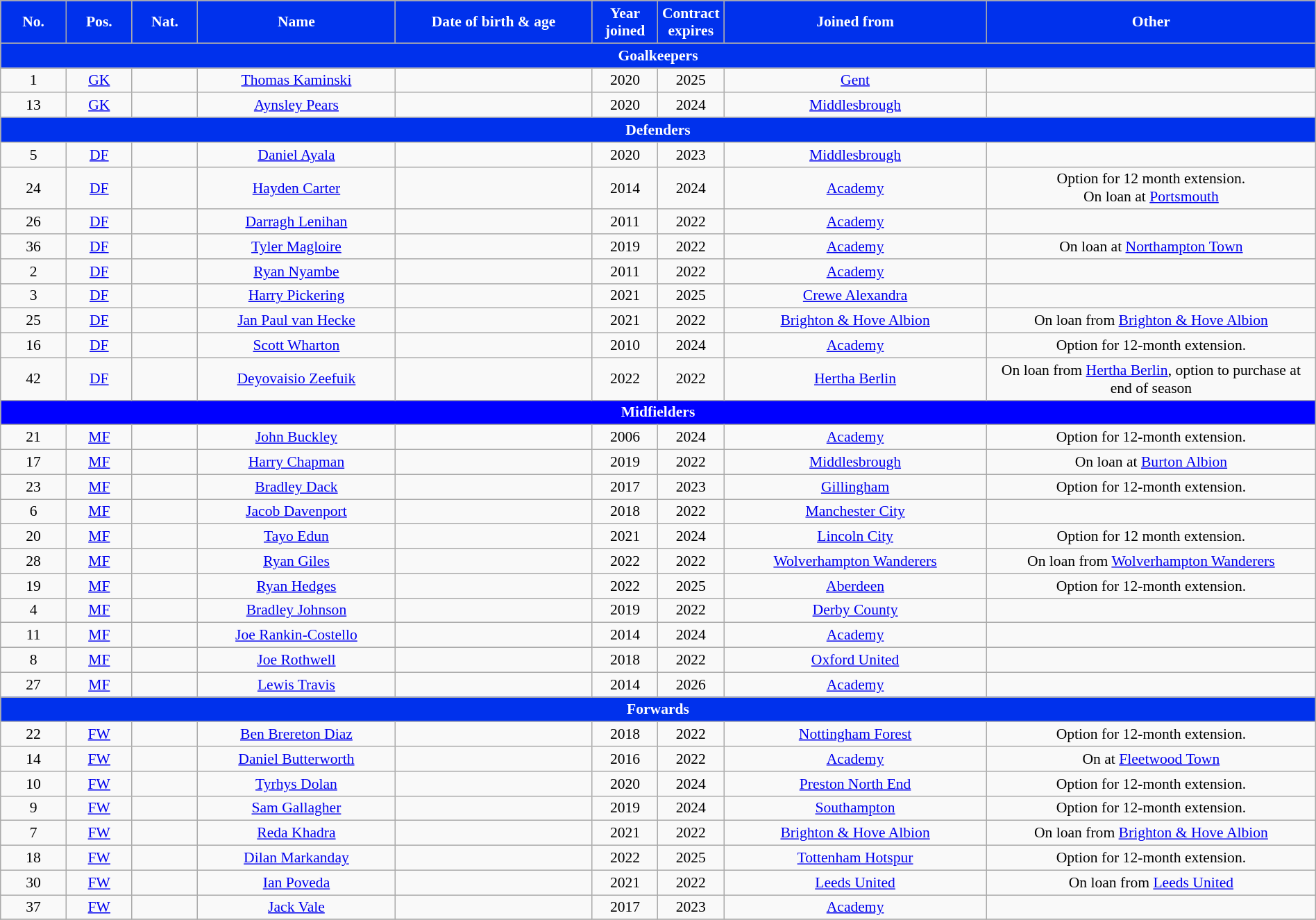<table class="wikitable" style="text-align:center; font-size:90%; width:100%;">
<tr>
<th style="background:#0031EC; width:5%; color:white; text-align:center;">No.</th>
<th style="background:#0031EC; width:5%; color:white; text-align:center;">Pos.</th>
<th style="background:#0031EC; width:5%; color:white; text-align:center;">Nat.</th>
<th style="background:#0031EC; width:15%;color:white; text-align:center;">Name</th>
<th style="background:#0031EC; width:15%;color:white; text-align:center;">Date of birth & age</th>
<th style="background:#0031EC; width:5%;color:white; text-align:center;">Year joined</th>
<th style="background:#0031EC; width:5%;color:white; text-align:center;">Contract expires</th>
<th style="background:#0031EC; width:20%;color:white; text-align:center;">Joined from</th>
<th style="background:#0031EC; width:25%;color:white; text-align:center;">Other</th>
</tr>
<tr>
<th colspan="9" style="background:#0031EC; color:white; text-align:center">Goalkeepers</th>
</tr>
<tr>
<td>1</td>
<td><a href='#'>GK</a></td>
<td></td>
<td><a href='#'>Thomas Kaminski</a></td>
<td></td>
<td>2020</td>
<td>2025</td>
<td> <a href='#'>Gent</a></td>
<td></td>
</tr>
<tr>
<td>13</td>
<td><a href='#'>GK</a></td>
<td></td>
<td><a href='#'>Aynsley Pears</a></td>
<td></td>
<td>2020</td>
<td>2024</td>
<td> <a href='#'>Middlesbrough</a></td>
<td></td>
</tr>
<tr>
<th colspan="9" style="background:#0031EC; color:white; text-align:center">Defenders</th>
</tr>
<tr>
<td>5</td>
<td><a href='#'>DF</a></td>
<td></td>
<td><a href='#'>Daniel Ayala</a></td>
<td></td>
<td>2020</td>
<td>2023</td>
<td> <a href='#'>Middlesbrough</a></td>
<td></td>
</tr>
<tr>
<td>24</td>
<td><a href='#'>DF</a></td>
<td></td>
<td><a href='#'>Hayden Carter</a></td>
<td></td>
<td>2014</td>
<td>2024</td>
<td><a href='#'>Academy</a></td>
<td>Option for 12 month extension.<br>On loan at <a href='#'>Portsmouth</a></td>
</tr>
<tr>
<td>26</td>
<td><a href='#'>DF</a></td>
<td></td>
<td><a href='#'>Darragh Lenihan</a></td>
<td></td>
<td>2011</td>
<td>2022</td>
<td><a href='#'>Academy</a></td>
<td></td>
</tr>
<tr>
<td>36</td>
<td><a href='#'>DF</a></td>
<td></td>
<td><a href='#'>Tyler Magloire</a></td>
<td></td>
<td>2019</td>
<td>2022</td>
<td><a href='#'>Academy</a></td>
<td>On loan at <a href='#'>Northampton Town</a></td>
</tr>
<tr>
<td>2</td>
<td><a href='#'>DF</a></td>
<td></td>
<td><a href='#'>Ryan Nyambe</a></td>
<td></td>
<td>2011</td>
<td>2022</td>
<td><a href='#'>Academy</a></td>
<td></td>
</tr>
<tr>
<td>3</td>
<td><a href='#'>DF</a></td>
<td></td>
<td><a href='#'>Harry Pickering</a></td>
<td></td>
<td>2021</td>
<td>2025</td>
<td> <a href='#'>Crewe Alexandra</a></td>
<td></td>
</tr>
<tr>
<td>25</td>
<td><a href='#'>DF</a></td>
<td></td>
<td><a href='#'>Jan Paul van Hecke</a></td>
<td></td>
<td>2021</td>
<td>2022</td>
<td> <a href='#'>Brighton & Hove Albion</a></td>
<td>On loan from <a href='#'>Brighton & Hove Albion</a></td>
</tr>
<tr>
<td>16</td>
<td><a href='#'>DF</a></td>
<td></td>
<td><a href='#'>Scott Wharton</a></td>
<td></td>
<td>2010</td>
<td>2024</td>
<td><a href='#'>Academy</a></td>
<td>Option for 12-month extension.</td>
</tr>
<tr>
<td>42</td>
<td><a href='#'>DF</a></td>
<td></td>
<td><a href='#'>Deyovaisio Zeefuik</a></td>
<td></td>
<td>2022</td>
<td>2022</td>
<td> <a href='#'>Hertha Berlin</a></td>
<td>On loan from <a href='#'>Hertha Berlin</a>, option to purchase at end of season</td>
</tr>
<tr>
<th colspan="9" style="background:#0000FF; color:white; text-align:center">Midfielders</th>
</tr>
<tr>
<td>21</td>
<td><a href='#'>MF</a></td>
<td></td>
<td><a href='#'>John Buckley</a></td>
<td></td>
<td>2006</td>
<td>2024</td>
<td><a href='#'>Academy</a></td>
<td>Option for 12-month extension.</td>
</tr>
<tr>
<td>17</td>
<td><a href='#'>MF</a></td>
<td></td>
<td><a href='#'>Harry Chapman</a></td>
<td></td>
<td>2019</td>
<td>2022 </td>
<td> <a href='#'>Middlesbrough</a></td>
<td>On loan at <a href='#'>Burton Albion</a></td>
</tr>
<tr>
<td>23</td>
<td><a href='#'>MF</a></td>
<td></td>
<td><a href='#'>Bradley Dack</a></td>
<td></td>
<td>2017</td>
<td>2023</td>
<td> <a href='#'>Gillingham</a></td>
<td>Option for 12-month extension.</td>
</tr>
<tr>
<td>6</td>
<td><a href='#'>MF</a></td>
<td></td>
<td><a href='#'>Jacob Davenport</a></td>
<td></td>
<td>2018</td>
<td>2022 </td>
<td> <a href='#'>Manchester City</a></td>
<td></td>
</tr>
<tr>
<td>20</td>
<td><a href='#'>MF</a></td>
<td></td>
<td><a href='#'>Tayo Edun</a></td>
<td></td>
<td>2021</td>
<td>2024</td>
<td> <a href='#'>Lincoln City</a></td>
<td>Option for 12 month extension.</td>
</tr>
<tr>
<td>28</td>
<td><a href='#'>MF</a></td>
<td></td>
<td><a href='#'>Ryan Giles</a></td>
<td></td>
<td>2022</td>
<td>2022</td>
<td> <a href='#'>Wolverhampton Wanderers</a></td>
<td>On loan from <a href='#'>Wolverhampton Wanderers</a></td>
</tr>
<tr>
<td>19</td>
<td><a href='#'>MF</a></td>
<td></td>
<td><a href='#'>Ryan Hedges</a></td>
<td></td>
<td>2022</td>
<td>2025</td>
<td> <a href='#'>Aberdeen</a></td>
<td>Option for 12-month extension.</td>
</tr>
<tr>
<td>4</td>
<td><a href='#'>MF</a></td>
<td></td>
<td><a href='#'>Bradley Johnson</a></td>
<td></td>
<td>2019</td>
<td>2022</td>
<td> <a href='#'>Derby County</a></td>
<td></td>
</tr>
<tr>
<td>11</td>
<td><a href='#'>MF</a></td>
<td></td>
<td><a href='#'>Joe Rankin-Costello</a></td>
<td></td>
<td>2014</td>
<td>2024</td>
<td><a href='#'>Academy</a></td>
<td></td>
</tr>
<tr>
<td>8</td>
<td><a href='#'>MF</a></td>
<td></td>
<td><a href='#'>Joe Rothwell</a></td>
<td></td>
<td>2018</td>
<td>2022</td>
<td> <a href='#'>Oxford United</a></td>
<td></td>
</tr>
<tr>
<td>27</td>
<td><a href='#'>MF</a></td>
<td></td>
<td><a href='#'>Lewis Travis</a></td>
<td></td>
<td>2014</td>
<td>2026</td>
<td><a href='#'>Academy</a></td>
<td></td>
</tr>
<tr>
<th colspan="9" style="background:#0031EC; color:white; text-align:center">Forwards</th>
</tr>
<tr>
<td>22</td>
<td><a href='#'>FW</a></td>
<td></td>
<td><a href='#'>Ben Brereton Diaz</a></td>
<td></td>
<td>2018</td>
<td>2022</td>
<td> <a href='#'>Nottingham Forest</a></td>
<td>Option for 12-month extension.</td>
</tr>
<tr>
<td>14</td>
<td><a href='#'>FW</a></td>
<td></td>
<td><a href='#'>Daniel Butterworth</a></td>
<td></td>
<td>2016</td>
<td>2022 </td>
<td><a href='#'>Academy</a></td>
<td>On at <a href='#'>Fleetwood Town</a></td>
</tr>
<tr>
<td>10</td>
<td><a href='#'>FW</a></td>
<td></td>
<td><a href='#'>Tyrhys Dolan</a></td>
<td></td>
<td>2020</td>
<td>2024</td>
<td> <a href='#'>Preston North End</a></td>
<td>Option for 12-month extension.</td>
</tr>
<tr>
<td>9</td>
<td><a href='#'>FW</a></td>
<td></td>
<td><a href='#'>Sam Gallagher</a></td>
<td></td>
<td>2019</td>
<td>2024</td>
<td> <a href='#'>Southampton</a></td>
<td>Option for 12-month extension.</td>
</tr>
<tr>
<td>7</td>
<td><a href='#'>FW</a></td>
<td></td>
<td><a href='#'>Reda Khadra</a></td>
<td></td>
<td>2021</td>
<td>2022</td>
<td> <a href='#'>Brighton & Hove Albion</a></td>
<td>On loan from <a href='#'>Brighton & Hove Albion</a></td>
</tr>
<tr>
<td>18</td>
<td><a href='#'>FW</a></td>
<td></td>
<td><a href='#'>Dilan Markanday</a></td>
<td></td>
<td>2022</td>
<td>2025</td>
<td> <a href='#'>Tottenham Hotspur</a></td>
<td>Option for 12-month extension.</td>
</tr>
<tr>
<td>30</td>
<td><a href='#'>FW</a></td>
<td></td>
<td><a href='#'>Ian Poveda</a></td>
<td></td>
<td>2021</td>
<td>2022 </td>
<td> <a href='#'>Leeds United</a></td>
<td>On loan from <a href='#'>Leeds United</a></td>
</tr>
<tr>
<td>37</td>
<td><a href='#'>FW</a></td>
<td></td>
<td><a href='#'>Jack Vale</a></td>
<td></td>
<td>2017</td>
<td>2023</td>
<td><a href='#'>Academy</a></td>
<td></td>
</tr>
<tr>
</tr>
</table>
